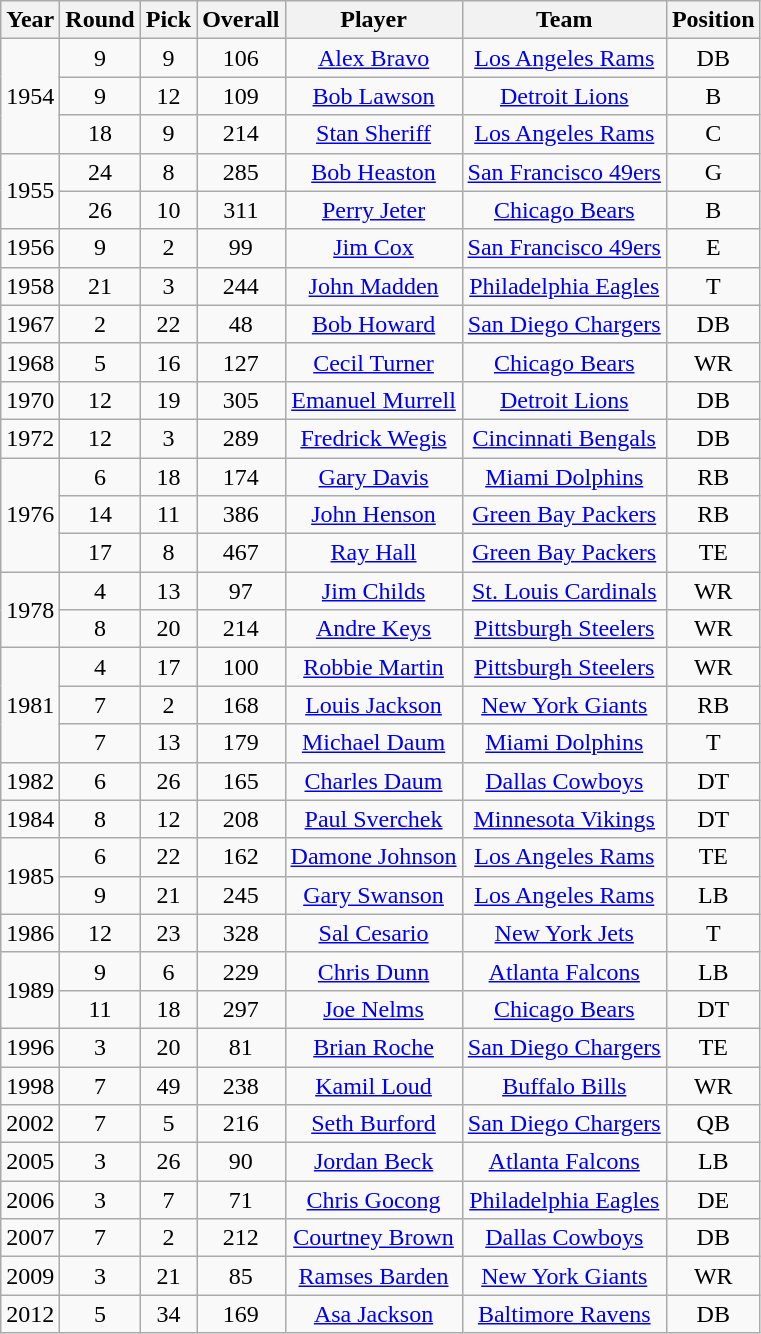<table class="wikitable sortable" style="text-align: center;">
<tr>
<th>Year</th>
<th>Round</th>
<th>Pick</th>
<th>Overall</th>
<th>Player</th>
<th>Team</th>
<th>Position</th>
</tr>
<tr>
<td rowspan="3">1954</td>
<td>9</td>
<td>9</td>
<td>106</td>
<td><a href='#'>Alex Bravo</a></td>
<td><a href='#'>Los Angeles Rams</a></td>
<td>DB</td>
</tr>
<tr>
<td>9</td>
<td>12</td>
<td>109</td>
<td><a href='#'>Bob Lawson</a></td>
<td><a href='#'>Detroit Lions</a></td>
<td>B</td>
</tr>
<tr>
<td>18</td>
<td>9</td>
<td>214</td>
<td><a href='#'>Stan Sheriff</a></td>
<td><a href='#'>Los Angeles Rams</a></td>
<td>C</td>
</tr>
<tr>
<td rowspan="2">1955</td>
<td>24</td>
<td>8</td>
<td>285</td>
<td><a href='#'>Bob Heaston</a></td>
<td><a href='#'>San Francisco 49ers</a></td>
<td>G</td>
</tr>
<tr>
<td>26</td>
<td>10</td>
<td>311</td>
<td><a href='#'>Perry Jeter</a></td>
<td><a href='#'>Chicago Bears</a></td>
<td>B</td>
</tr>
<tr>
<td>1956</td>
<td>9</td>
<td>2</td>
<td>99</td>
<td><a href='#'>Jim Cox</a></td>
<td><a href='#'>San Francisco 49ers</a></td>
<td>E</td>
</tr>
<tr>
<td>1958</td>
<td>21</td>
<td>3</td>
<td>244</td>
<td><a href='#'>John Madden</a></td>
<td><a href='#'>Philadelphia Eagles</a></td>
<td>T</td>
</tr>
<tr>
<td>1967</td>
<td>2</td>
<td>22</td>
<td>48</td>
<td><a href='#'>Bob Howard</a></td>
<td><a href='#'>San Diego Chargers</a></td>
<td>DB</td>
</tr>
<tr>
<td>1968</td>
<td>5</td>
<td>16</td>
<td>127</td>
<td><a href='#'>Cecil Turner</a></td>
<td><a href='#'>Chicago Bears</a></td>
<td>WR</td>
</tr>
<tr>
<td>1970</td>
<td>12</td>
<td>19</td>
<td>305</td>
<td><a href='#'>Emanuel Murrell</a></td>
<td><a href='#'>Detroit Lions</a></td>
<td>DB</td>
</tr>
<tr>
<td>1972</td>
<td>12</td>
<td>3</td>
<td>289</td>
<td><a href='#'>Fredrick Wegis</a></td>
<td><a href='#'>Cincinnati Bengals</a></td>
<td>DB</td>
</tr>
<tr>
<td rowspan="3">1976</td>
<td>6</td>
<td>18</td>
<td>174</td>
<td><a href='#'>Gary Davis</a></td>
<td><a href='#'>Miami Dolphins</a></td>
<td>RB</td>
</tr>
<tr>
<td>14</td>
<td>11</td>
<td>386</td>
<td><a href='#'>John Henson</a></td>
<td><a href='#'>Green Bay Packers</a></td>
<td>RB</td>
</tr>
<tr>
<td>17</td>
<td>8</td>
<td>467</td>
<td><a href='#'>Ray Hall</a></td>
<td><a href='#'>Green Bay Packers</a></td>
<td>TE</td>
</tr>
<tr>
<td rowspan="2">1978</td>
<td>4</td>
<td>13</td>
<td>97</td>
<td><a href='#'>Jim Childs</a></td>
<td><a href='#'>St. Louis Cardinals</a></td>
<td>WR</td>
</tr>
<tr>
<td>8</td>
<td>20</td>
<td>214</td>
<td><a href='#'>Andre Keys</a></td>
<td><a href='#'>Pittsburgh Steelers</a></td>
<td>WR</td>
</tr>
<tr>
<td rowspan="3">1981</td>
<td>4</td>
<td>17</td>
<td>100</td>
<td><a href='#'>Robbie Martin</a></td>
<td><a href='#'>Pittsburgh Steelers</a></td>
<td>WR</td>
</tr>
<tr>
<td>7</td>
<td>2</td>
<td>168</td>
<td><a href='#'>Louis Jackson</a></td>
<td><a href='#'>New York Giants</a></td>
<td>RB</td>
</tr>
<tr>
<td>7</td>
<td>13</td>
<td>179</td>
<td><a href='#'>Michael Daum</a></td>
<td><a href='#'>Miami Dolphins</a></td>
<td>T</td>
</tr>
<tr>
<td>1982</td>
<td>6</td>
<td>26</td>
<td>165</td>
<td><a href='#'>Charles Daum</a></td>
<td><a href='#'>Dallas Cowboys</a></td>
<td>DT</td>
</tr>
<tr>
<td>1984</td>
<td>8</td>
<td>12</td>
<td>208</td>
<td><a href='#'>Paul Sverchek</a></td>
<td><a href='#'>Minnesota Vikings</a></td>
<td>DT</td>
</tr>
<tr>
<td rowspan="2">1985</td>
<td>6</td>
<td>22</td>
<td>162</td>
<td><a href='#'>Damone Johnson</a></td>
<td><a href='#'>Los Angeles Rams</a></td>
<td>TE</td>
</tr>
<tr>
<td>9</td>
<td>21</td>
<td>245</td>
<td><a href='#'>Gary Swanson</a></td>
<td><a href='#'>Los Angeles Rams</a></td>
<td>LB</td>
</tr>
<tr>
<td>1986</td>
<td>12</td>
<td>23</td>
<td>328</td>
<td><a href='#'>Sal Cesario</a></td>
<td><a href='#'>New York Jets</a></td>
<td>T</td>
</tr>
<tr>
<td rowspan="2">1989</td>
<td>9</td>
<td>6</td>
<td>229</td>
<td><a href='#'>Chris Dunn</a></td>
<td><a href='#'>Atlanta Falcons</a></td>
<td>LB</td>
</tr>
<tr>
<td>11</td>
<td>18</td>
<td>297</td>
<td><a href='#'>Joe Nelms</a></td>
<td><a href='#'>Chicago Bears</a></td>
<td>DT</td>
</tr>
<tr>
<td>1996</td>
<td>3</td>
<td>20</td>
<td>81</td>
<td><a href='#'>Brian Roche</a></td>
<td><a href='#'>San Diego Chargers</a></td>
<td>TE</td>
</tr>
<tr>
<td>1998</td>
<td>7</td>
<td>49</td>
<td>238</td>
<td><a href='#'>Kamil Loud</a></td>
<td><a href='#'>Buffalo Bills</a></td>
<td>WR</td>
</tr>
<tr>
<td>2002</td>
<td>7</td>
<td>5</td>
<td>216</td>
<td><a href='#'>Seth Burford</a></td>
<td><a href='#'>San Diego Chargers</a></td>
<td>QB</td>
</tr>
<tr>
<td>2005</td>
<td>3</td>
<td>26</td>
<td>90</td>
<td><a href='#'>Jordan Beck</a></td>
<td><a href='#'>Atlanta Falcons</a></td>
<td>LB</td>
</tr>
<tr>
<td>2006</td>
<td>3</td>
<td>7</td>
<td>71</td>
<td><a href='#'>Chris Gocong</a></td>
<td><a href='#'>Philadelphia Eagles</a></td>
<td>DE</td>
</tr>
<tr>
<td>2007</td>
<td>7</td>
<td>2</td>
<td>212</td>
<td><a href='#'>Courtney Brown</a></td>
<td><a href='#'>Dallas Cowboys</a></td>
<td>DB</td>
</tr>
<tr>
<td>2009</td>
<td>3</td>
<td>21</td>
<td>85</td>
<td><a href='#'>Ramses Barden</a></td>
<td><a href='#'>New York Giants</a></td>
<td>WR</td>
</tr>
<tr>
<td>2012</td>
<td>5</td>
<td>34</td>
<td>169</td>
<td><a href='#'>Asa Jackson</a></td>
<td><a href='#'>Baltimore Ravens</a></td>
<td>DB</td>
</tr>
</table>
